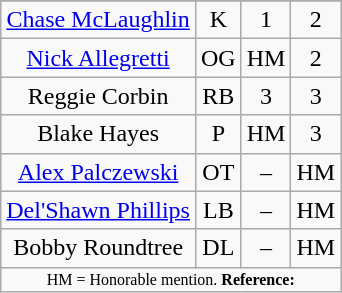<table class="wikitable" style="text-align: center">
<tr align=center>
</tr>
<tr>
<td><a href='#'>Chase McLaughlin</a></td>
<td>K</td>
<td>1</td>
<td>2</td>
</tr>
<tr>
<td><a href='#'>Nick Allegretti</a></td>
<td>OG</td>
<td>HM</td>
<td>2</td>
</tr>
<tr>
<td>Reggie Corbin</td>
<td>RB</td>
<td>3</td>
<td>3</td>
</tr>
<tr>
<td>Blake Hayes</td>
<td>P</td>
<td>HM</td>
<td>3</td>
</tr>
<tr>
<td><a href='#'>Alex Palczewski</a></td>
<td>OT</td>
<td>–</td>
<td>HM</td>
</tr>
<tr>
<td><a href='#'>Del'Shawn Phillips</a></td>
<td>LB</td>
<td>–</td>
<td>HM</td>
</tr>
<tr>
<td>Bobby Roundtree</td>
<td>DL</td>
<td>–</td>
<td>HM</td>
</tr>
<tr>
<td colspan="4"  style="font-size:8pt; text-align:center;">HM = Honorable mention. <strong>Reference:</strong></td>
</tr>
</table>
